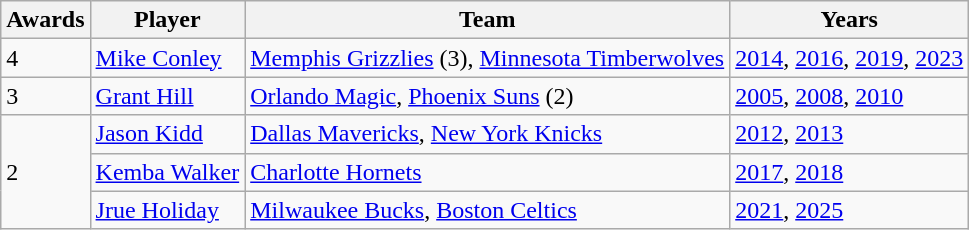<table class="wikitable sortable">
<tr>
<th>Awards</th>
<th>Player</th>
<th>Team</th>
<th>Years</th>
</tr>
<tr>
<td>4</td>
<td> <a href='#'>Mike Conley</a></td>
<td><a href='#'>Memphis Grizzlies</a> (3), <a href='#'>Minnesota Timberwolves</a></td>
<td><a href='#'>2014</a>, <a href='#'>2016</a>, <a href='#'>2019</a>, <a href='#'>2023</a></td>
</tr>
<tr>
<td>3</td>
<td> <a href='#'>Grant Hill</a></td>
<td><a href='#'>Orlando Magic</a>, <a href='#'>Phoenix Suns</a> (2)</td>
<td><a href='#'>2005</a>, <a href='#'>2008</a>, <a href='#'>2010</a></td>
</tr>
<tr>
<td rowspan="3">2</td>
<td> <a href='#'>Jason Kidd</a></td>
<td><a href='#'>Dallas Mavericks</a>, <a href='#'>New York Knicks</a></td>
<td><a href='#'>2012</a>, <a href='#'>2013</a></td>
</tr>
<tr>
<td> <a href='#'>Kemba Walker</a></td>
<td><a href='#'>Charlotte Hornets</a></td>
<td><a href='#'>2017</a>, <a href='#'>2018</a></td>
</tr>
<tr>
<td> <a href='#'>Jrue Holiday</a></td>
<td><a href='#'>Milwaukee Bucks</a>, <a href='#'>Boston Celtics</a></td>
<td><a href='#'>2021</a>, <a href='#'>2025</a></td>
</tr>
</table>
